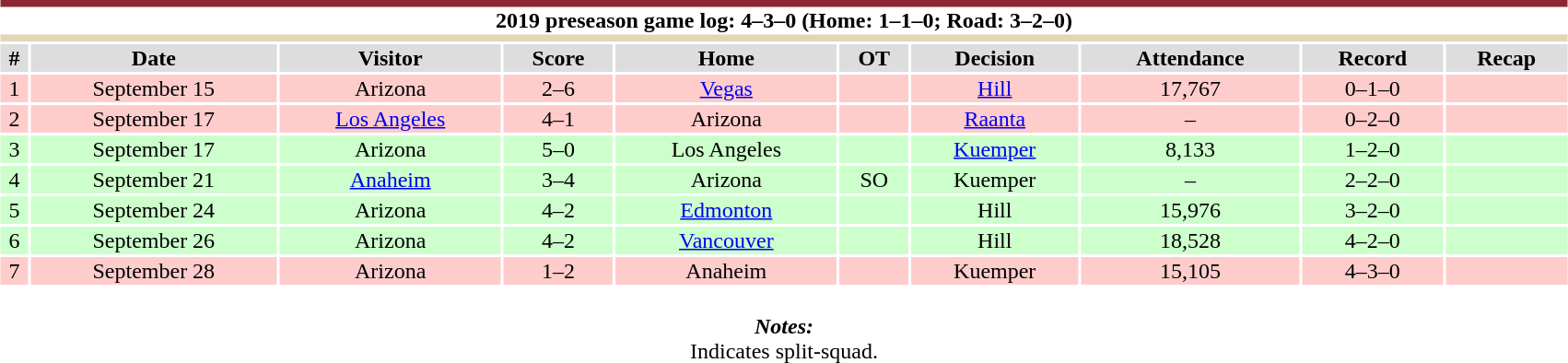<table class="toccolours collapsible collapsed" style="width:90%; clear:both; margin:1.5em auto; text-align:center;">
<tr>
<th colspan="10" style="background:#FFFFFF; border-top:#8C2633 5px solid; border-bottom:#E2D6B5 5px solid;">2019 preseason game log: 4–3–0 (Home: 1–1–0; Road: 3–2–0)</th>
</tr>
<tr style="background:#ddd;">
<th>#</th>
<th>Date</th>
<th>Visitor</th>
<th>Score</th>
<th>Home</th>
<th>OT</th>
<th>Decision</th>
<th>Attendance</th>
<th>Record</th>
<th>Recap</th>
</tr>
<tr style="background:#fcc;">
<td>1</td>
<td>September 15</td>
<td>Arizona</td>
<td>2–6</td>
<td><a href='#'>Vegas</a></td>
<td></td>
<td><a href='#'>Hill</a></td>
<td>17,767</td>
<td>0–1–0</td>
<td></td>
</tr>
<tr style="background:#fcc;">
<td>2</td>
<td>September 17</td>
<td><a href='#'>Los Angeles</a></td>
<td>4–1</td>
<td>Arizona</td>
<td></td>
<td><a href='#'>Raanta</a></td>
<td>–</td>
<td>0–2–0</td>
<td></td>
</tr>
<tr style="background:#cfc;">
<td>3</td>
<td>September 17</td>
<td>Arizona</td>
<td>5–0</td>
<td>Los Angeles</td>
<td></td>
<td><a href='#'>Kuemper</a></td>
<td>8,133</td>
<td>1–2–0</td>
<td></td>
</tr>
<tr style="background:#cfc;">
<td>4</td>
<td>September 21</td>
<td><a href='#'>Anaheim</a></td>
<td>3–4</td>
<td>Arizona</td>
<td>SO</td>
<td>Kuemper</td>
<td>–</td>
<td>2–2–0</td>
<td></td>
</tr>
<tr style="background:#cfc;">
<td>5</td>
<td>September 24</td>
<td>Arizona</td>
<td>4–2</td>
<td><a href='#'>Edmonton</a></td>
<td></td>
<td>Hill</td>
<td>15,976</td>
<td>3–2–0</td>
<td></td>
</tr>
<tr style="background:#cfc;">
<td>6</td>
<td>September 26</td>
<td>Arizona</td>
<td>4–2</td>
<td><a href='#'>Vancouver</a></td>
<td></td>
<td>Hill</td>
<td>18,528</td>
<td>4–2–0</td>
<td></td>
</tr>
<tr style="background:#fcc;">
<td>7</td>
<td>September 28</td>
<td>Arizona</td>
<td>1–2</td>
<td>Anaheim</td>
<td></td>
<td>Kuemper</td>
<td>15,105</td>
<td>4–3–0</td>
<td></td>
</tr>
<tr>
<td colspan="10" style="text-align:center;"><br><strong><em>Notes:</em></strong><br>
 Indicates split-squad.</td>
</tr>
</table>
